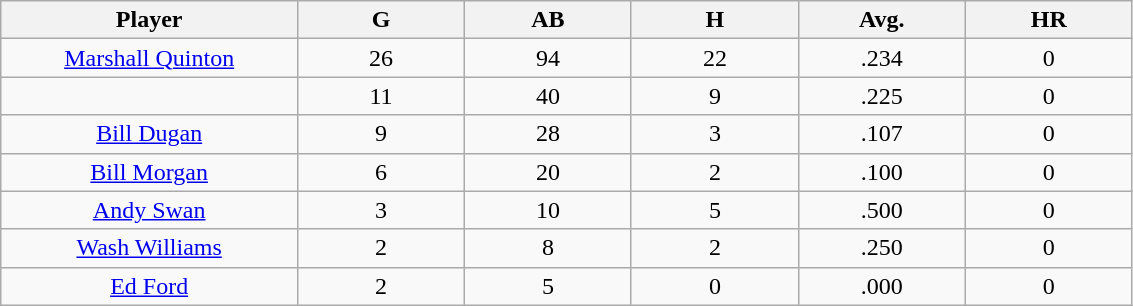<table class="wikitable sortable">
<tr>
<th bgcolor="#DDDDFF" width="16%">Player</th>
<th bgcolor="#DDDDFF" width="9%">G</th>
<th bgcolor="#DDDDFF" width="9%">AB</th>
<th bgcolor="#DDDDFF" width="9%">H</th>
<th bgcolor="#DDDDFF" width="9%">Avg.</th>
<th bgcolor="#DDDDFF" width="9%">HR</th>
</tr>
<tr align="center">
<td><a href='#'>Marshall Quinton</a></td>
<td>26</td>
<td>94</td>
<td>22</td>
<td>.234</td>
<td>0</td>
</tr>
<tr align=center>
<td></td>
<td>11</td>
<td>40</td>
<td>9</td>
<td>.225</td>
<td>0</td>
</tr>
<tr align="center">
<td><a href='#'>Bill Dugan</a></td>
<td>9</td>
<td>28</td>
<td>3</td>
<td>.107</td>
<td>0</td>
</tr>
<tr align=center>
<td><a href='#'>Bill Morgan</a></td>
<td>6</td>
<td>20</td>
<td>2</td>
<td>.100</td>
<td>0</td>
</tr>
<tr align=center>
<td><a href='#'>Andy Swan</a></td>
<td>3</td>
<td>10</td>
<td>5</td>
<td>.500</td>
<td>0</td>
</tr>
<tr align=center>
<td><a href='#'>Wash Williams</a></td>
<td>2</td>
<td>8</td>
<td>2</td>
<td>.250</td>
<td>0</td>
</tr>
<tr align=center>
<td><a href='#'>Ed Ford</a></td>
<td>2</td>
<td>5</td>
<td>0</td>
<td>.000</td>
<td>0</td>
</tr>
</table>
